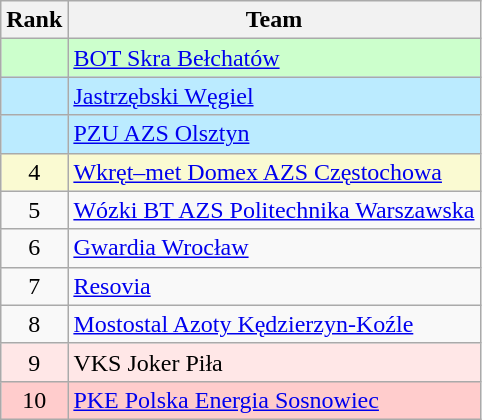<table class="wikitable" style="white-space: nowrap; width:25%;">
<tr>
<th width=15%>Rank</th>
<th>Team</th>
</tr>
<tr bgcolor=#CCFFCC>
<td style="text-align:center;"></td>
<td><a href='#'>BOT Skra Bełchatów</a></td>
</tr>
<tr bgcolor=#BBEBFF>
<td style="text-align:center;"></td>
<td><a href='#'>Jastrzębski Węgiel</a></td>
</tr>
<tr bgcolor=#BBEBFF>
<td style="text-align:center;"></td>
<td><a href='#'>PZU AZS Olsztyn</a></td>
</tr>
<tr bgcolor=#FAFAD2>
<td style="text-align:center;">4</td>
<td><a href='#'>Wkręt–met Domex AZS Częstochowa</a></td>
</tr>
<tr>
<td style="text-align:center;">5</td>
<td><a href='#'>Wózki BT AZS Politechnika Warszawska</a></td>
</tr>
<tr>
<td style="text-align:center;">6</td>
<td><a href='#'>Gwardia Wrocław</a></td>
</tr>
<tr>
<td style="text-align:center;">7</td>
<td><a href='#'>Resovia</a></td>
</tr>
<tr>
<td style="text-align:center;">8</td>
<td><a href='#'>Mostostal Azoty Kędzierzyn-Koźle</a></td>
</tr>
<tr bgcolor=#FFE7E7>
<td style="text-align:center;">9</td>
<td>VKS Joker Piła</td>
</tr>
<tr bgcolor=#FFCCCC>
<td style="text-align:center;">10</td>
<td><a href='#'>PKE Polska Energia Sosnowiec</a></td>
</tr>
</table>
